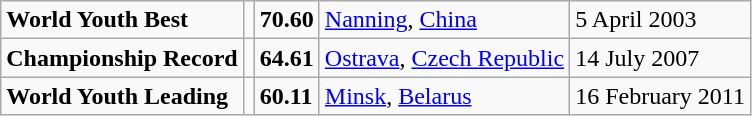<table class="wikitable">
<tr>
<td><strong>World Youth Best</strong></td>
<td></td>
<td><strong>70.60</strong></td>
<td><a href='#'>Nanning</a>, <a href='#'>China</a></td>
<td>5 April 2003</td>
</tr>
<tr>
<td><strong>Championship Record</strong></td>
<td></td>
<td><strong>64.61</strong></td>
<td><a href='#'>Ostrava</a>, <a href='#'>Czech Republic</a></td>
<td>14 July 2007</td>
</tr>
<tr>
<td><strong>World Youth Leading</strong></td>
<td></td>
<td><strong>60.11</strong></td>
<td><a href='#'>Minsk</a>, <a href='#'>Belarus</a></td>
<td>16 February 2011</td>
</tr>
</table>
